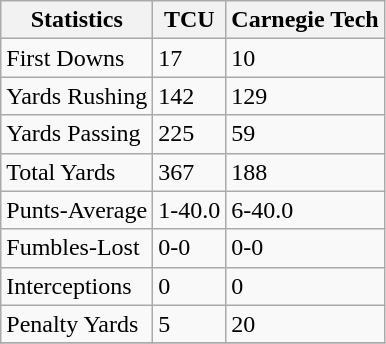<table class="wikitable">
<tr>
<th>Statistics</th>
<th>TCU</th>
<th>Carnegie Tech</th>
</tr>
<tr>
<td>First Downs</td>
<td>17</td>
<td>10</td>
</tr>
<tr>
<td>Yards Rushing</td>
<td>142</td>
<td>129</td>
</tr>
<tr>
<td>Yards Passing</td>
<td>225</td>
<td>59</td>
</tr>
<tr>
<td>Total Yards</td>
<td>367</td>
<td>188</td>
</tr>
<tr>
<td>Punts-Average</td>
<td>1-40.0</td>
<td>6-40.0</td>
</tr>
<tr>
<td>Fumbles-Lost</td>
<td>0-0</td>
<td>0-0</td>
</tr>
<tr>
<td>Interceptions</td>
<td>0</td>
<td>0</td>
</tr>
<tr>
<td>Penalty Yards</td>
<td>5</td>
<td>20</td>
</tr>
<tr>
</tr>
</table>
